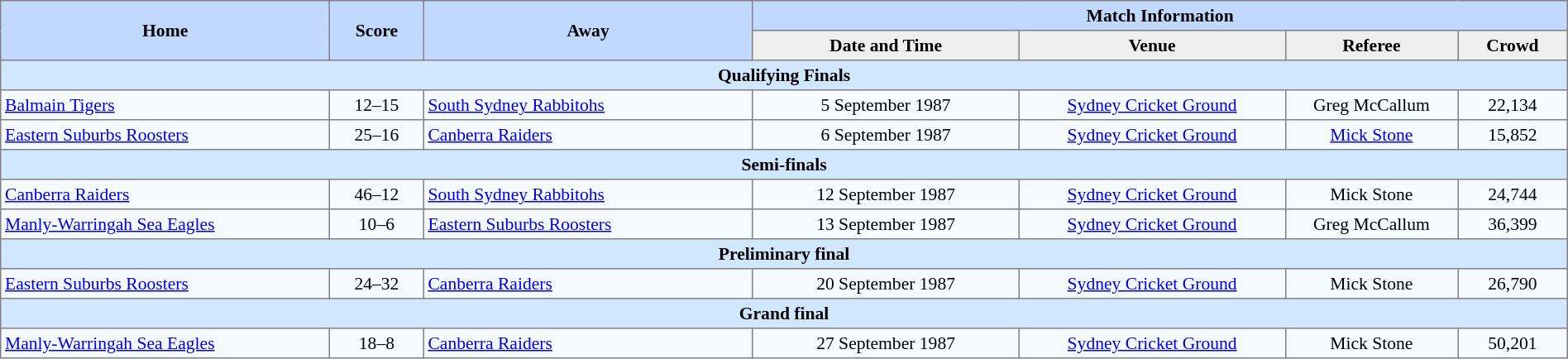<table border=1 style="border-collapse:collapse; font-size:90%; text-align:center;" cellpadding=3 cellspacing=0 width=100%>
<tr bgcolor=#C1D8FF>
<th rowspan=2 width=21%>Home</th>
<th rowspan=2 width=6%>Score</th>
<th rowspan=2 width=21%>Away</th>
<th colspan=6>Match Information</th>
</tr>
<tr bgcolor=#EFEFEF>
<th width=17%>Date and Time</th>
<th width=17%>Venue</th>
<th width=11%>Referee</th>
<th width=7%>Crowd</th>
</tr>
<tr bgcolor="#D0E7FF">
<td colspan=7><strong>Qualifying Finals</strong></td>
</tr>
<tr bgcolor=#F5FAFF>
<td align=left> <a href='#'>Balmain Tigers</a></td>
<td>12–15</td>
<td align=left> <a href='#'>South Sydney Rabbitohs</a></td>
<td>5 September 1987</td>
<td><a href='#'>Sydney Cricket Ground</a></td>
<td>Greg McCallum</td>
<td>22,134</td>
</tr>
<tr bgcolor=#F5FAFF>
<td align=left> <a href='#'>Eastern Suburbs Roosters</a></td>
<td>25–16</td>
<td align=left> <a href='#'>Canberra Raiders</a></td>
<td>6 September 1987</td>
<td><a href='#'>Sydney Cricket Ground</a></td>
<td><a href='#'>Mick Stone</a></td>
<td>15,852</td>
</tr>
<tr bgcolor="#D0E7FF">
<td colspan=7><strong>Semi-finals</strong></td>
</tr>
<tr bgcolor=#F5FAFF>
<td align=left> <a href='#'>Canberra Raiders</a></td>
<td>46–12</td>
<td align=left> <a href='#'>South Sydney Rabbitohs</a></td>
<td>12 September 1987</td>
<td><a href='#'>Sydney Cricket Ground</a></td>
<td>Mick Stone</td>
<td>24,744</td>
</tr>
<tr bgcolor=#F5FAFF>
<td align=left> <a href='#'>Manly-Warringah Sea Eagles</a></td>
<td>10–6</td>
<td align=left> <a href='#'>Eastern Suburbs Roosters</a></td>
<td>13 September 1987</td>
<td><a href='#'>Sydney Cricket Ground</a></td>
<td>Greg McCallum</td>
<td>36,399</td>
</tr>
<tr bgcolor="#D0E7FF">
<td colspan=7><strong>Preliminary final</strong></td>
</tr>
<tr bgcolor=#F5FAFF>
<td align=left> <a href='#'>Eastern Suburbs Roosters</a></td>
<td>24–32</td>
<td align=left> <a href='#'>Canberra Raiders</a></td>
<td>20 September 1987</td>
<td><a href='#'>Sydney Cricket Ground</a></td>
<td>Mick Stone</td>
<td>26,790</td>
</tr>
<tr bgcolor="#D0E7FF">
<td colspan=7><strong>Grand final</strong></td>
</tr>
<tr bgcolor=#F5FAFF>
<td align=left> <a href='#'>Manly-Warringah Sea Eagles</a></td>
<td>18–8</td>
<td align=left> <a href='#'>Canberra Raiders</a></td>
<td>27 September 1987</td>
<td><a href='#'>Sydney Cricket Ground</a></td>
<td>Mick Stone</td>
<td>50,201</td>
</tr>
</table>
